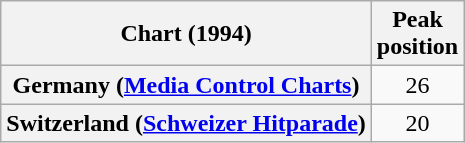<table class="wikitable sortable plainrowheaders" style="text-align:center">
<tr>
<th scope="col">Chart (1994)</th>
<th scope="col">Peak<br>position</th>
</tr>
<tr>
<th scope="row">Germany (<a href='#'>Media Control Charts</a>)</th>
<td>26</td>
</tr>
<tr>
<th scope="row">Switzerland (<a href='#'>Schweizer Hitparade</a>)</th>
<td>20</td>
</tr>
</table>
